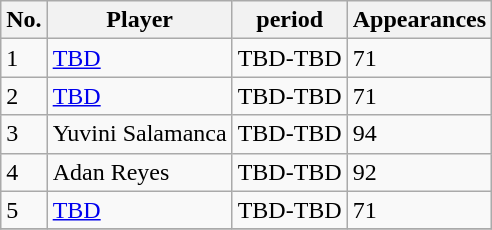<table class="wikitable">
<tr>
<th>No.</th>
<th>Player</th>
<th>period</th>
<th>Appearances</th>
</tr>
<tr>
<td>1</td>
<td>  <a href='#'>TBD</a></td>
<td>TBD-TBD</td>
<td>71</td>
</tr>
<tr>
<td>2</td>
<td>  <a href='#'>TBD</a></td>
<td>TBD-TBD</td>
<td>71</td>
</tr>
<tr>
<td>3</td>
<td>  Yuvini Salamanca</td>
<td>TBD-TBD</td>
<td>94</td>
</tr>
<tr>
<td>4</td>
<td> Adan Reyes</td>
<td>TBD-TBD</td>
<td>92</td>
</tr>
<tr>
<td>5</td>
<td>  <a href='#'>TBD</a></td>
<td>TBD-TBD</td>
<td>71</td>
</tr>
<tr>
</tr>
</table>
